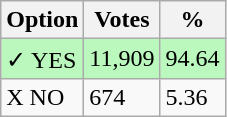<table class="wikitable">
<tr>
<th>Option</th>
<th>Votes</th>
<th>%</th>
</tr>
<tr>
<td style=background:#bbf8be>✓ YES</td>
<td style=background:#bbf8be>11,909</td>
<td style=background:#bbf8be>94.64</td>
</tr>
<tr>
<td>X NO</td>
<td>674</td>
<td>5.36</td>
</tr>
</table>
